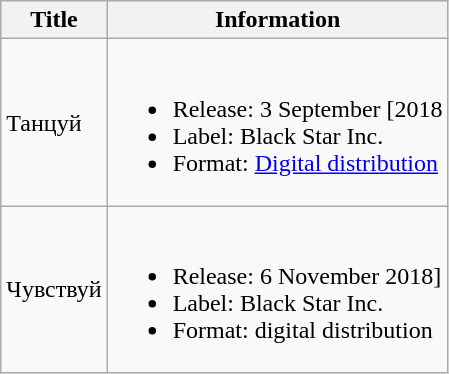<table class="wikitable">
<tr>
<th>Title</th>
<th>Information</th>
</tr>
<tr>
<td>Танцуй</td>
<td><br><ul><li>Release: 3 September [2018</li><li>Label: Black Star Inc.</li><li>Format: <a href='#'>Digital distribution</a></li></ul></td>
</tr>
<tr>
<td>Чувствуй</td>
<td><br><ul><li>Release: 6 November 2018]</li><li>Label: Black Star Inc.</li><li>Format: digital distribution</li></ul></td>
</tr>
</table>
